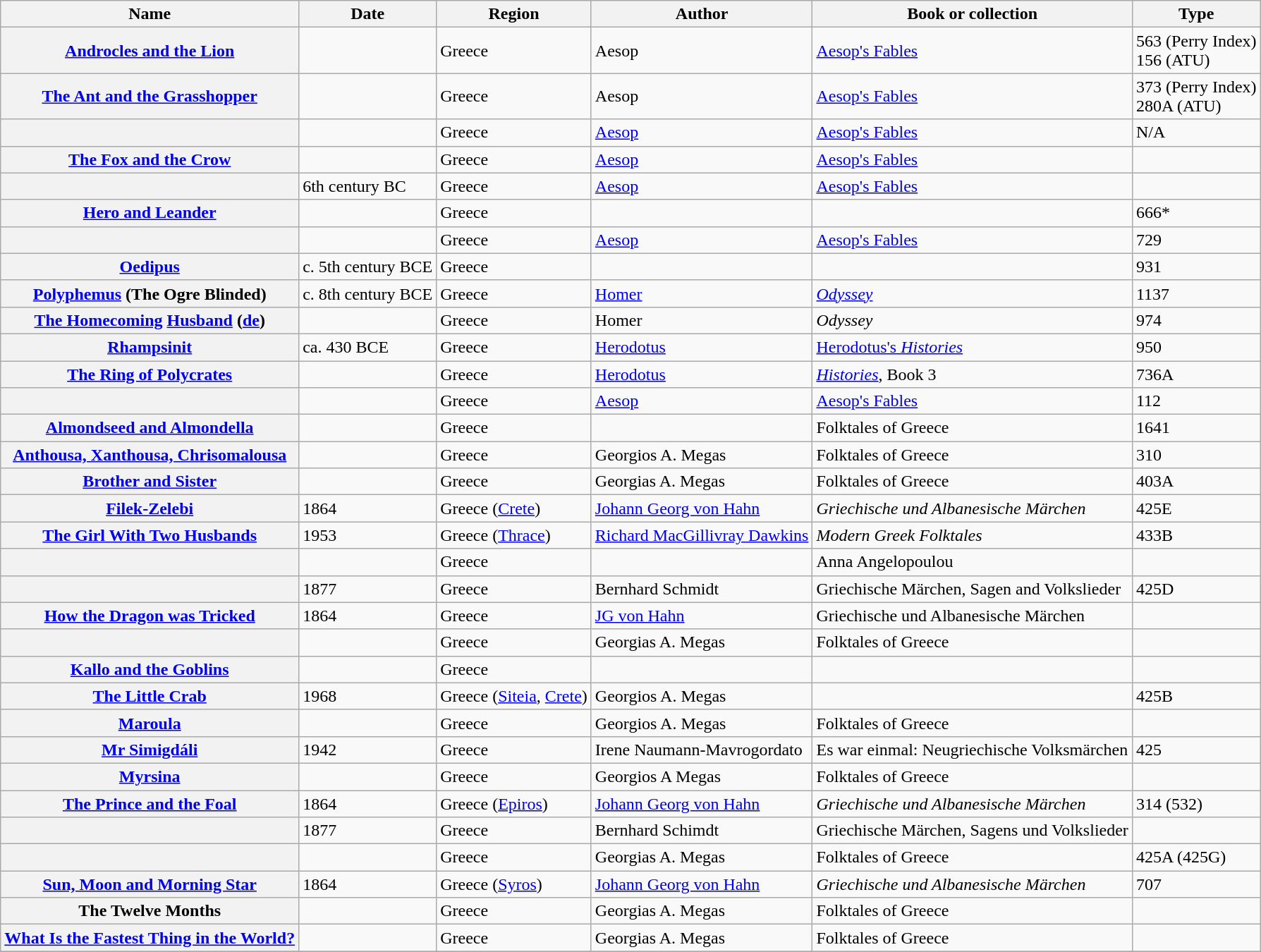<table class="wikitable sortable">
<tr>
<th scope="col">Name</th>
<th scope="col">Date</th>
<th scope="col">Region</th>
<th scope="col">Author</th>
<th scope="col">Book or collection</th>
<th scope="col">Type</th>
</tr>
<tr>
<th><a href='#'>Androcles and the Lion</a></th>
<td></td>
<td>Greece</td>
<td>Aesop</td>
<td><a href='#'>Aesop's Fables</a></td>
<td>563 (Perry Index) <br> 156 (ATU)</td>
</tr>
<tr>
<th><a href='#'>The Ant and the Grasshopper</a></th>
<td></td>
<td>Greece</td>
<td>Aesop</td>
<td><a href='#'>Aesop's Fables</a></td>
<td>373 (Perry Index) <br> 280A (ATU)</td>
</tr>
<tr>
<th></th>
<td></td>
<td>Greece</td>
<td><a href='#'>Aesop</a></td>
<td><a href='#'>Aesop's Fables</a></td>
<td>N/A</td>
</tr>
<tr>
<th><a href='#'>The Fox and the Crow</a></th>
<td></td>
<td>Greece</td>
<td><a href='#'>Aesop</a></td>
<td><a href='#'>Aesop's Fables</a></td>
<td></td>
</tr>
<tr>
<th></th>
<td>6th century BC</td>
<td>Greece</td>
<td><a href='#'>Aesop</a></td>
<td><a href='#'>Aesop's Fables</a></td>
<td></td>
</tr>
<tr>
<th><a href='#'>Hero and Leander</a></th>
<td></td>
<td>Greece</td>
<td></td>
<td></td>
<td>666*</td>
</tr>
<tr>
<th></th>
<td></td>
<td>Greece</td>
<td><a href='#'>Aesop</a></td>
<td><a href='#'>Aesop's Fables</a></td>
<td>729</td>
</tr>
<tr>
<th><a href='#'>Oedipus</a></th>
<td>c. 5th century BCE</td>
<td>Greece</td>
<td></td>
<td></td>
<td>931</td>
</tr>
<tr>
<th><a href='#'>Polyphemus</a> (The Ogre Blinded)</th>
<td>c. 8th century BCE</td>
<td>Greece</td>
<td><a href='#'>Homer</a></td>
<td><em><a href='#'>Odyssey</a></em></td>
<td>1137</td>
</tr>
<tr>
<th><a href='#'>The Homecoming</a> <a href='#'>Husband</a> (<a href='#'>de</a>)</th>
<td></td>
<td>Greece</td>
<td>Homer</td>
<td><em>Odyssey</em></td>
<td>974</td>
</tr>
<tr>
<th><a href='#'>Rhampsinit</a></th>
<td>ca. 430 BCE</td>
<td>Greece</td>
<td><a href='#'>Herodotus</a></td>
<td><a href='#'>Herodotus's <em>Histories</em></a></td>
<td>950</td>
</tr>
<tr>
<th><a href='#'>The Ring of Polycrates</a></th>
<td></td>
<td>Greece</td>
<td><a href='#'>Herodotus</a></td>
<td><em><a href='#'>Histories</a></em>, Book 3</td>
<td>736A</td>
</tr>
<tr>
<th></th>
<td></td>
<td>Greece</td>
<td><a href='#'>Aesop</a></td>
<td><a href='#'>Aesop's Fables</a></td>
<td>112</td>
</tr>
<tr>
<th><a href='#'>Almondseed and Almondella</a></th>
<td></td>
<td>Greece</td>
<td></td>
<td>Folktales of Greece</td>
<td>1641</td>
</tr>
<tr>
<th><a href='#'>Anthousa, Xanthousa, Chrisomalousa</a></th>
<td></td>
<td>Greece</td>
<td>Georgios A. Megas</td>
<td>Folktales of Greece</td>
<td>310</td>
</tr>
<tr>
<th><a href='#'>Brother and Sister</a></th>
<td></td>
<td>Greece</td>
<td>Georgias A. Megas</td>
<td>Folktales of Greece</td>
<td>403A</td>
</tr>
<tr>
<th><a href='#'>Filek-Zelebi</a></th>
<td>1864</td>
<td>Greece (<a href='#'>Crete</a>)</td>
<td><a href='#'>Johann Georg von Hahn</a></td>
<td><em>Griechische und Albanesische Märchen</em></td>
<td>425E</td>
</tr>
<tr>
<th><a href='#'>The Girl With Two Husbands</a></th>
<td>1953</td>
<td>Greece (<a href='#'>Thrace</a>)</td>
<td><a href='#'>Richard MacGillivray Dawkins</a></td>
<td><em>Modern Greek Folktales</em></td>
<td>433B</td>
</tr>
<tr>
<th></th>
<td></td>
<td>Greece</td>
<td></td>
<td>Anna Angelopoulou</td>
<td></td>
</tr>
<tr>
<th></th>
<td>1877</td>
<td>Greece</td>
<td>Bernhard Schmidt</td>
<td>Griechische Märchen, Sagen and Volkslieder</td>
<td>425D</td>
</tr>
<tr>
<th><a href='#'>How the Dragon was Tricked</a></th>
<td>1864</td>
<td>Greece</td>
<td><a href='#'>JG von Hahn</a></td>
<td>Griechische und Albanesische Märchen</td>
<td></td>
</tr>
<tr>
<th></th>
<td></td>
<td>Greece</td>
<td>Georgias A. Megas</td>
<td>Folktales of Greece</td>
<td></td>
</tr>
<tr>
<th><a href='#'>Kallo and the Goblins</a></th>
<td></td>
<td>Greece</td>
<td></td>
<td></td>
<td></td>
</tr>
<tr>
<th><a href='#'>The Little Crab</a></th>
<td>1968</td>
<td>Greece (<a href='#'>Siteia</a>, <a href='#'>Crete</a>)</td>
<td>Georgios A. Megas</td>
<td></td>
<td>425B</td>
</tr>
<tr>
<th><a href='#'>Maroula</a></th>
<td></td>
<td>Greece</td>
<td>Georgios A. Megas</td>
<td>Folktales of Greece</td>
<td></td>
</tr>
<tr>
<th><a href='#'>Mr Simigdáli</a></th>
<td>1942</td>
<td>Greece</td>
<td>Irene Naumann-Mavrogordato</td>
<td>Es war einmal: Neugriechische Volksmärchen</td>
<td>425</td>
</tr>
<tr>
<th><a href='#'>Myrsina</a></th>
<td></td>
<td>Greece</td>
<td>Georgios A Megas</td>
<td>Folktales of Greece</td>
<td></td>
</tr>
<tr>
<th><a href='#'>The Prince and the Foal</a></th>
<td>1864</td>
<td>Greece (<a href='#'>Epiros</a>)</td>
<td><a href='#'>Johann Georg von Hahn</a></td>
<td><em>Griechische und Albanesische Märchen</em></td>
<td>314 (532)</td>
</tr>
<tr>
<th></th>
<td>1877</td>
<td>Greece</td>
<td>Bernhard Schimdt</td>
<td>Griechische Märchen, Sagens und Volkslieder</td>
<td></td>
</tr>
<tr>
<th></th>
<td></td>
<td>Greece</td>
<td>Georgias A. Megas</td>
<td>Folktales of Greece</td>
<td>425A (425G)</td>
</tr>
<tr>
<th><a href='#'>Sun, Moon and Morning Star</a></th>
<td>1864</td>
<td>Greece (<a href='#'>Syros</a>)</td>
<td><a href='#'>Johann Georg von Hahn</a></td>
<td><em>Griechische und Albanesische Märchen</em></td>
<td>707</td>
</tr>
<tr>
<th>The Twelve Months</th>
<td></td>
<td>Greece</td>
<td>Georgias A. Megas</td>
<td>Folktales of Greece</td>
<td></td>
</tr>
<tr>
<th><a href='#'>What Is the Fastest Thing in the World?</a></th>
<td></td>
<td>Greece</td>
<td>Georgias A. Megas</td>
<td>Folktales of Greece</td>
<td></td>
</tr>
<tr>
</tr>
</table>
